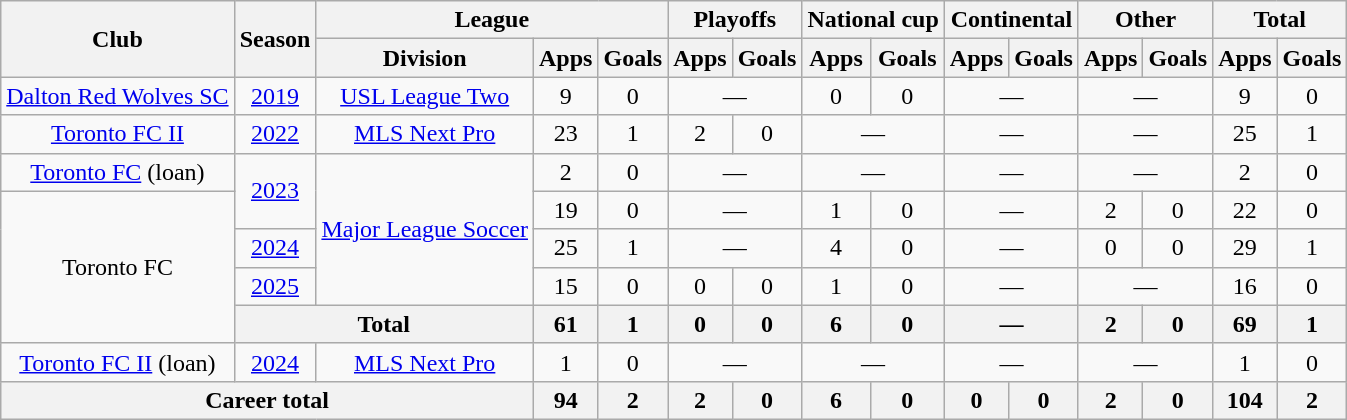<table class="wikitable" style="text-align: center">
<tr>
<th rowspan="2">Club</th>
<th rowspan="2">Season</th>
<th colspan="3">League</th>
<th colspan="2">Playoffs</th>
<th colspan="2">National cup</th>
<th colspan="2">Continental</th>
<th colspan="2">Other</th>
<th colspan="2">Total</th>
</tr>
<tr>
<th>Division</th>
<th>Apps</th>
<th>Goals</th>
<th>Apps</th>
<th>Goals</th>
<th>Apps</th>
<th>Goals</th>
<th>Apps</th>
<th>Goals</th>
<th>Apps</th>
<th>Goals</th>
<th>Apps</th>
<th>Goals</th>
</tr>
<tr>
<td><a href='#'>Dalton Red Wolves SC</a></td>
<td><a href='#'>2019</a></td>
<td><a href='#'>USL League Two</a></td>
<td>9</td>
<td>0</td>
<td colspan="2">—</td>
<td>0</td>
<td>0</td>
<td colspan="2">—</td>
<td colspan="2">—</td>
<td>9</td>
<td>0</td>
</tr>
<tr>
<td><a href='#'>Toronto FC II</a></td>
<td><a href='#'>2022</a></td>
<td><a href='#'>MLS Next Pro</a></td>
<td>23</td>
<td>1</td>
<td>2</td>
<td>0</td>
<td colspan="2">—</td>
<td colspan="2">—</td>
<td colspan="2">—</td>
<td>25</td>
<td>1</td>
</tr>
<tr>
<td><a href='#'>Toronto FC</a> (loan)</td>
<td rowspan="2"><a href='#'>2023</a></td>
<td rowspan="4"><a href='#'>Major League Soccer</a></td>
<td>2</td>
<td>0</td>
<td colspan="2">—</td>
<td colspan="2">—</td>
<td colspan="2">—</td>
<td colspan="2">—</td>
<td>2</td>
<td>0</td>
</tr>
<tr>
<td rowspan="4">Toronto FC</td>
<td>19</td>
<td>0</td>
<td colspan="2">—</td>
<td>1</td>
<td>0</td>
<td colspan="2">—</td>
<td>2</td>
<td>0</td>
<td>22</td>
<td>0</td>
</tr>
<tr>
<td><a href='#'>2024</a></td>
<td>25</td>
<td>1</td>
<td colspan="2">—</td>
<td>4</td>
<td>0</td>
<td colspan="2">—</td>
<td>0</td>
<td>0</td>
<td>29</td>
<td>1</td>
</tr>
<tr>
<td><a href='#'>2025</a></td>
<td>15</td>
<td>0</td>
<td>0</td>
<td>0</td>
<td>1</td>
<td>0</td>
<td colspan="2">—</td>
<td colspan="2">—</td>
<td>16</td>
<td>0</td>
</tr>
<tr>
<th colspan="2">Total</th>
<th>61</th>
<th>1</th>
<th>0</th>
<th>0</th>
<th>6</th>
<th>0</th>
<th colspan="2">—</th>
<th>2</th>
<th>0</th>
<th>69</th>
<th>1</th>
</tr>
<tr>
<td><a href='#'>Toronto FC II</a> (loan)</td>
<td><a href='#'>2024</a></td>
<td><a href='#'>MLS Next Pro</a></td>
<td>1</td>
<td>0</td>
<td colspan="2">—</td>
<td colspan="2">—</td>
<td colspan="2">—</td>
<td colspan="2">—</td>
<td>1</td>
<td>0</td>
</tr>
<tr>
<th colspan="3">Career total</th>
<th>94</th>
<th>2</th>
<th>2</th>
<th>0</th>
<th>6</th>
<th>0</th>
<th>0</th>
<th>0</th>
<th>2</th>
<th>0</th>
<th>104</th>
<th>2</th>
</tr>
</table>
